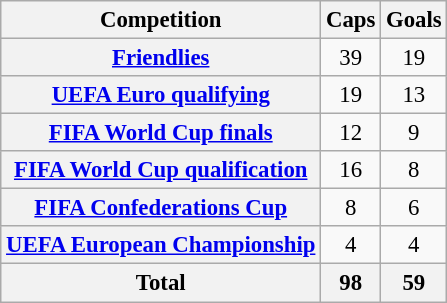<table class="wikitable plainrowheaders sortable" style="text-align:center; font-size:95%">
<tr>
<th scope="col">Competition</th>
<th scope="col">Caps</th>
<th scope="col">Goals</th>
</tr>
<tr>
<th scope="row"><a href='#'>Friendlies</a></th>
<td>39</td>
<td>19</td>
</tr>
<tr>
<th scope="row"><a href='#'>UEFA Euro qualifying</a></th>
<td>19</td>
<td>13</td>
</tr>
<tr>
<th scope="row"><a href='#'>FIFA World Cup finals</a></th>
<td>12</td>
<td>9</td>
</tr>
<tr>
<th scope="row"><a href='#'>FIFA World Cup qualification</a></th>
<td>16</td>
<td>8</td>
</tr>
<tr>
<th scope="row"><a href='#'>FIFA Confederations Cup</a></th>
<td>8</td>
<td>6</td>
</tr>
<tr>
<th scope="row"><a href='#'>UEFA European Championship</a></th>
<td>4</td>
<td>4</td>
</tr>
<tr>
<th><strong>Total</strong></th>
<th>98</th>
<th>59</th>
</tr>
</table>
